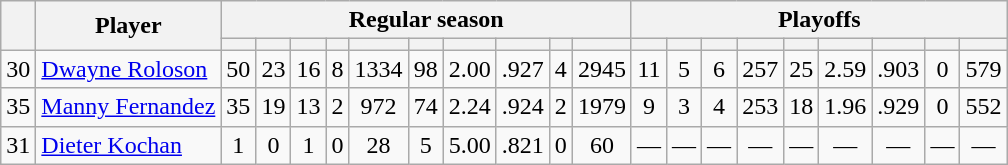<table class="wikitable plainrowheaders" style="text-align:center;">
<tr>
<th scope="col" rowspan="2"></th>
<th scope="col" rowspan="2">Player</th>
<th scope=colgroup colspan=10>Regular season</th>
<th scope=colgroup colspan=9>Playoffs</th>
</tr>
<tr>
<th scope="col"></th>
<th scope="col"></th>
<th scope="col"></th>
<th scope="col"></th>
<th scope="col"></th>
<th scope="col"></th>
<th scope="col"></th>
<th scope="col"></th>
<th scope="col"></th>
<th scope="col"></th>
<th scope="col"></th>
<th scope="col"></th>
<th scope="col"></th>
<th scope="col"></th>
<th scope="col"></th>
<th scope="col"></th>
<th scope="col"></th>
<th scope="col"></th>
<th scope="col"></th>
</tr>
<tr>
<td scope="row">30</td>
<td align="left"><a href='#'>Dwayne Roloson</a></td>
<td>50</td>
<td>23</td>
<td>16</td>
<td>8</td>
<td>1334</td>
<td>98</td>
<td>2.00</td>
<td>.927</td>
<td>4</td>
<td>2945</td>
<td>11</td>
<td>5</td>
<td>6</td>
<td>257</td>
<td>25</td>
<td>2.59</td>
<td>.903</td>
<td>0</td>
<td>579</td>
</tr>
<tr>
<td scope="row">35</td>
<td align="left"><a href='#'>Manny Fernandez</a></td>
<td>35</td>
<td>19</td>
<td>13</td>
<td>2</td>
<td>972</td>
<td>74</td>
<td>2.24</td>
<td>.924</td>
<td>2</td>
<td>1979</td>
<td>9</td>
<td>3</td>
<td>4</td>
<td>253</td>
<td>18</td>
<td>1.96</td>
<td>.929</td>
<td>0</td>
<td>552</td>
</tr>
<tr>
<td scope="row">31</td>
<td align="left"><a href='#'>Dieter Kochan</a></td>
<td>1</td>
<td>0</td>
<td>1</td>
<td>0</td>
<td>28</td>
<td>5</td>
<td>5.00</td>
<td>.821</td>
<td>0</td>
<td>60</td>
<td>—</td>
<td>—</td>
<td>—</td>
<td>—</td>
<td>—</td>
<td>—</td>
<td>—</td>
<td>—</td>
<td>—</td>
</tr>
</table>
